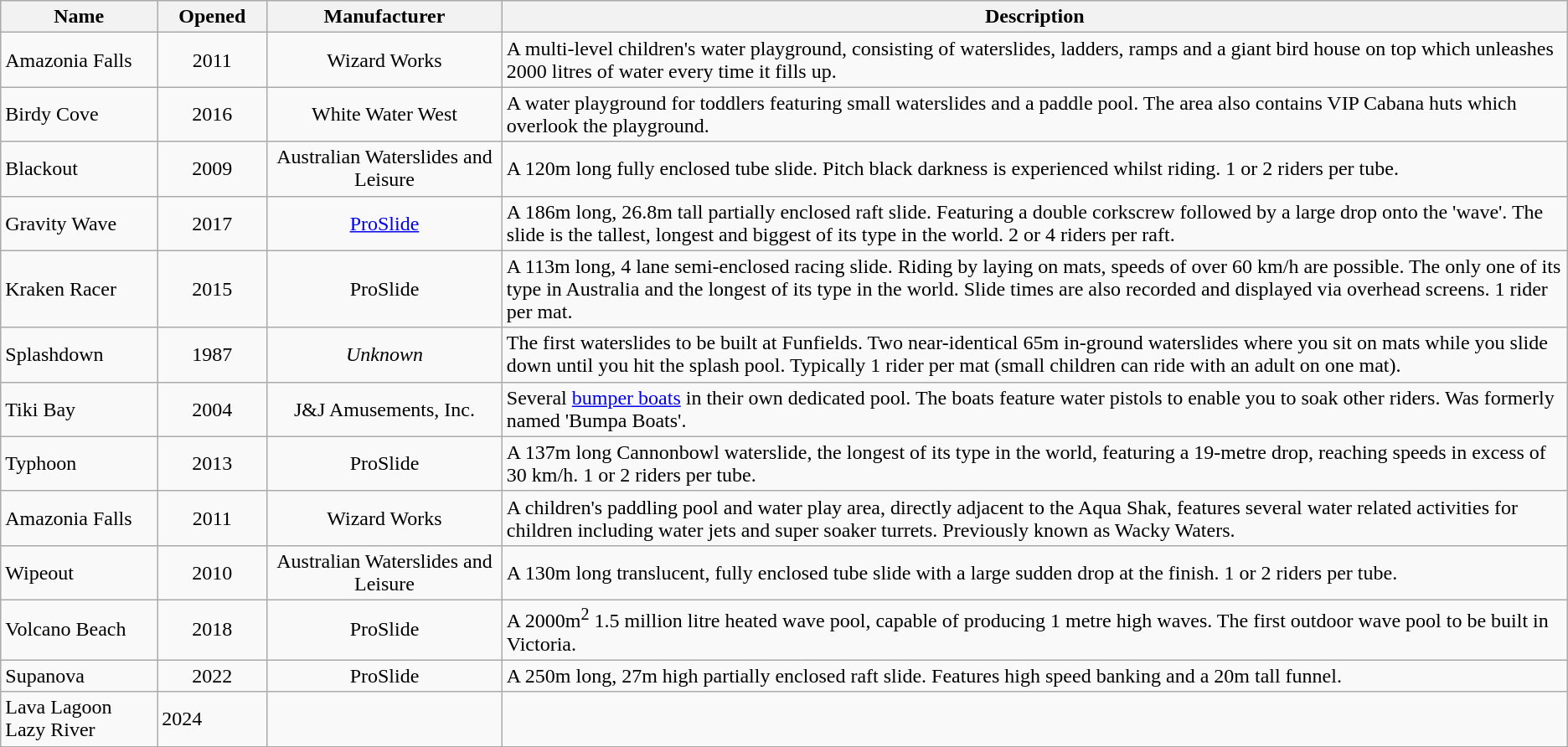<table class="wikitable sortable">
<tr>
<th style="width:10%;">Name</th>
<th style="width:7%;">Opened</th>
<th style="width:15%;">Manufacturer</th>
<th style="width:68%;">Description</th>
</tr>
<tr>
<td>Amazonia Falls</td>
<td style="text-align:center">2011</td>
<td style="text-align:center">Wizard Works</td>
<td>A multi-level children's water playground, consisting of waterslides, ladders, ramps and a giant bird house on top which unleashes 2000 litres of water every time it fills up.</td>
</tr>
<tr>
<td>Birdy Cove</td>
<td style="text-align:center">2016</td>
<td style="text-align:center">White Water West</td>
<td>A water playground for toddlers featuring small waterslides and a paddle pool. The area also contains VIP Cabana huts which overlook the playground.</td>
</tr>
<tr>
<td>Blackout</td>
<td style="text-align:center">2009</td>
<td style="text-align:center">Australian Waterslides and Leisure</td>
<td>A 120m long fully enclosed tube slide. Pitch black darkness is experienced whilst riding. 1 or 2 riders per tube.</td>
</tr>
<tr>
<td>Gravity Wave</td>
<td style="text-align:center">2017</td>
<td style="text-align:center"><a href='#'>ProSlide</a></td>
<td>A 186m long, 26.8m tall partially enclosed raft slide. Featuring a double corkscrew followed by a large drop onto the 'wave'. The slide is the tallest, longest and biggest of its type in the world. 2 or 4 riders per raft.</td>
</tr>
<tr>
<td>Kraken Racer</td>
<td style="text-align:center">2015</td>
<td style="text-align:center">ProSlide</td>
<td>A 113m long, 4 lane semi-enclosed racing slide. Riding by laying on mats, speeds of over 60 km/h are possible. The only one of its type in Australia and the longest of its type in the world. Slide times are also recorded and displayed via overhead screens. 1 rider per mat.</td>
</tr>
<tr>
<td>Splashdown</td>
<td style="text-align:center">1987</td>
<td style="text-align:center"><em>Unknown</em></td>
<td>The first waterslides to be built at Funfields. Two near-identical 65m in-ground waterslides where you sit on mats while you slide down until you hit the splash pool. Typically 1 rider per mat (small children can ride with an adult on one mat).</td>
</tr>
<tr>
<td>Tiki Bay</td>
<td style="text-align:center">2004</td>
<td style="text-align:center">J&J Amusements, Inc.</td>
<td>Several <a href='#'>bumper boats</a> in their own dedicated pool. The boats feature water pistols to enable you to soak other riders. Was formerly named 'Bumpa Boats'.</td>
</tr>
<tr>
<td>Typhoon</td>
<td style="text-align:center">2013</td>
<td style="text-align:center">ProSlide</td>
<td>A 137m long Cannonbowl waterslide, the longest of its type in the world, featuring a 19-metre drop, reaching speeds in excess of 30 km/h. 1 or 2 riders per tube.</td>
</tr>
<tr>
<td>Amazonia Falls</td>
<td style="text-align:center">2011</td>
<td style="text-align:center">Wizard Works</td>
<td>A children's paddling pool and water play area, directly adjacent to the Aqua Shak, features several water related activities for children including water jets and super soaker turrets. Previously known as Wacky Waters.</td>
</tr>
<tr>
<td>Wipeout</td>
<td style="text-align:center">2010</td>
<td style="text-align:center">Australian Waterslides and Leisure</td>
<td>A 130m long translucent, fully enclosed tube slide with a large sudden drop at the finish. 1 or 2 riders per tube.</td>
</tr>
<tr>
<td>Volcano Beach</td>
<td style="text-align:center">2018</td>
<td style="text-align:center">ProSlide</td>
<td>A 2000m<sup>2</sup> 1.5 million litre heated wave pool, capable of producing 1 metre high waves. The first outdoor wave pool to be built in Victoria.</td>
</tr>
<tr>
<td>Supanova</td>
<td style="text-align:center">2022</td>
<td style="text-align:center">ProSlide</td>
<td>A 250m long, 27m high partially enclosed raft slide. Features high speed banking and a 20m tall funnel.</td>
</tr>
<tr>
<td>Lava Lagoon Lazy River</td>
<td>2024</td>
<td></td>
<td></td>
</tr>
</table>
